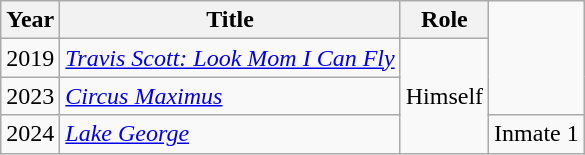<table class="wikitable sortable">
<tr>
<th>Year</th>
<th>Title</th>
<th>Role</th>
</tr>
<tr>
<td>2019</td>
<td><em><a href='#'>Travis Scott: Look Mom I Can Fly</a></em></td>
<td rowspan="3">Himself</td>
</tr>
<tr>
<td>2023</td>
<td><em><a href='#'>Circus Maximus</a></em></td>
</tr>
<tr>
<td>2024</td>
<td><em><a href='#'>Lake George</a></em></td>
<td>Inmate 1</td>
</tr>
</table>
